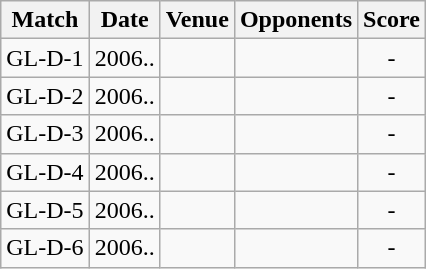<table class="wikitable" style="text-align:center;">
<tr>
<th>Match</th>
<th>Date</th>
<th>Venue</th>
<th>Opponents</th>
<th>Score</th>
</tr>
<tr>
<td>GL-D-1</td>
<td>2006..</td>
<td></td>
<td></td>
<td>-</td>
</tr>
<tr>
<td>GL-D-2</td>
<td>2006..</td>
<td></td>
<td></td>
<td>-</td>
</tr>
<tr>
<td>GL-D-3</td>
<td>2006..</td>
<td></td>
<td></td>
<td>-</td>
</tr>
<tr>
<td>GL-D-4</td>
<td>2006..</td>
<td></td>
<td></td>
<td>-</td>
</tr>
<tr>
<td>GL-D-5</td>
<td>2006..</td>
<td></td>
<td></td>
<td>-</td>
</tr>
<tr>
<td>GL-D-6</td>
<td>2006..</td>
<td></td>
<td></td>
<td>-</td>
</tr>
</table>
